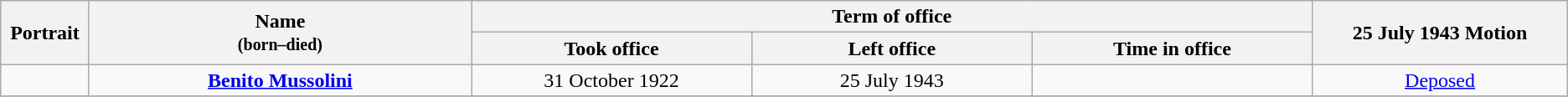<table class="wikitable" style="text-align:center;" style="width=90%">
<tr>
<th width=1% rowspan=2>Portrait</th>
<th width=15% rowspan=2>Name<br><small>(born–died)</small></th>
<th width=30% colspan=3>Term of office</th>
<th width=10% rowspan=2>25 July 1943 Motion</th>
</tr>
<tr style="text-align:center;">
<th width=11%>Took office</th>
<th width=11%>Left office</th>
<th width=11%>Time in office</th>
</tr>
<tr>
<td></td>
<td><strong><a href='#'>Benito Mussolini</a></strong><br></td>
<td>31 October 1922</td>
<td>25 July 1943</td>
<td></td>
<td align=center><a href='#'>Deposed</a></td>
</tr>
<tr>
</tr>
</table>
